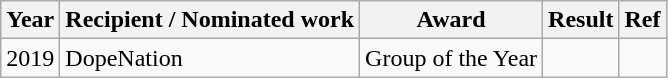<table class="wikitable">
<tr>
<th>Year</th>
<th>Recipient / Nominated work</th>
<th>Award</th>
<th>Result</th>
<th>Ref</th>
</tr>
<tr>
<td>2019</td>
<td>DopeNation</td>
<td Hiplife Song of the Year>Group of the Year</td>
<td></td>
<td></td>
</tr>
</table>
